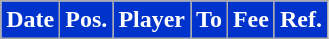<table class="wikitable plainrowheaders sortable">
<tr>
<th style="background:#0033CC;color:#FFFFFF;">Date</th>
<th style="background:#0033CC;color:#FFFFFF;">Pos.</th>
<th style="background:#0033CC;color:#FFFFFF;">Player</th>
<th style="background:#0033CC;color:#FFFFFF;">To</th>
<th style="background:#0033CC;color:#FFFFFF;">Fee</th>
<th style="background:#0033CC;color:#FFFFFF;">Ref.</th>
</tr>
</table>
